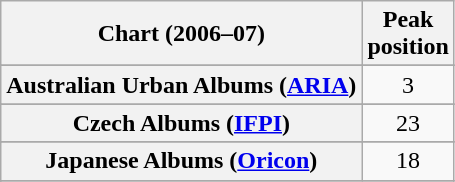<table class="wikitable sortable plainrowheaders" style="text-align:center">
<tr>
<th scope="col">Chart (2006–07)</th>
<th scope="col">Peak<br> position</th>
</tr>
<tr>
</tr>
<tr>
<th scope="row">Australian Urban Albums (<a href='#'>ARIA</a>)</th>
<td align="center">3</td>
</tr>
<tr>
</tr>
<tr>
</tr>
<tr>
</tr>
<tr>
<th scope="row">Czech Albums (<a href='#'>IFPI</a>)</th>
<td>23</td>
</tr>
<tr>
</tr>
<tr>
</tr>
<tr>
</tr>
<tr>
</tr>
<tr>
</tr>
<tr>
<th scope="row">Japanese Albums (<a href='#'>Oricon</a>)</th>
<td>18</td>
</tr>
<tr>
</tr>
<tr>
</tr>
<tr>
</tr>
<tr>
</tr>
<tr>
</tr>
<tr>
</tr>
<tr>
</tr>
<tr>
</tr>
<tr>
</tr>
</table>
